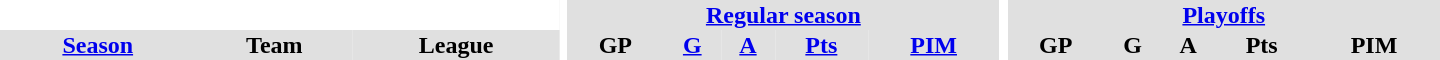<table border="0" cellpadding="1" cellspacing="0" style="text-align:center; width:60em">
<tr bgcolor="#e0e0e0">
<th colspan="3" bgcolor="#ffffff"></th>
<th rowspan="99" bgcolor="#ffffff"></th>
<th colspan="5"><a href='#'>Regular season</a></th>
<th rowspan="99" bgcolor="#ffffff"></th>
<th colspan="5"><a href='#'>Playoffs</a></th>
</tr>
<tr bgcolor="#e0e0e0">
<th><a href='#'>Season</a></th>
<th>Team</th>
<th>League</th>
<th>GP</th>
<th><a href='#'>G</a></th>
<th><a href='#'>A</a></th>
<th><a href='#'>Pts</a></th>
<th><a href='#'>PIM</a></th>
<th>GP</th>
<th>G</th>
<th>A</th>
<th>Pts</th>
<th>PIM</th>
</tr>
</table>
